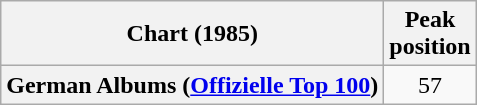<table class="wikitable sortable plainrowheaders">
<tr>
<th>Chart (1985)</th>
<th>Peak<br>position</th>
</tr>
<tr>
<th scope=row>German Albums (<a href='#'>Offizielle Top 100</a>)</th>
<td align="center">57</td>
</tr>
</table>
